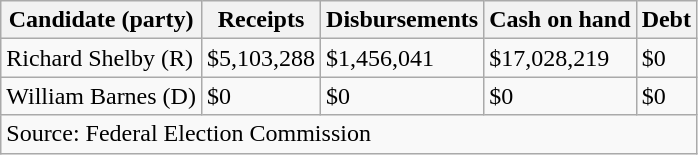<table class="wikitable sortable">
<tr>
<th>Candidate (party)</th>
<th>Receipts</th>
<th>Disbursements</th>
<th>Cash on hand</th>
<th>Debt</th>
</tr>
<tr>
<td>Richard Shelby (R)</td>
<td>$5,103,288</td>
<td>$1,456,041</td>
<td>$17,028,219</td>
<td>$0</td>
</tr>
<tr>
<td>William Barnes (D)</td>
<td>$0</td>
<td>$0</td>
<td>$0</td>
<td>$0</td>
</tr>
<tr>
<td colspan=5>Source: Federal Election Commission</td>
</tr>
</table>
